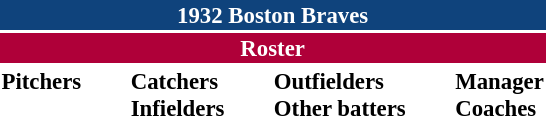<table class="toccolours" style="font-size: 95%;">
<tr>
<th colspan="10" style="background-color: #0f437c; color: white; text-align: center;">1932 Boston Braves</th>
</tr>
<tr>
<td colspan="10" style="background-color:#af0039; color: white; text-align: center;"><strong>Roster</strong></td>
</tr>
<tr>
<td valign="top"><strong>Pitchers</strong><br>









</td>
<td width="25px"></td>
<td valign="top"><strong>Catchers</strong><br>


<strong>Infielders</strong>







</td>
<td width="25px"></td>
<td valign="top"><strong>Outfielders</strong><br>






<strong>Other batters</strong>
</td>
<td width="25px"></td>
<td valign="top"><strong>Manager</strong><br>
<strong>Coaches</strong>

</td>
</tr>
</table>
